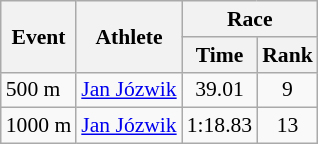<table class="wikitable" border="1" style="font-size:90%">
<tr>
<th rowspan=2>Event</th>
<th rowspan=2>Athlete</th>
<th colspan=2>Race</th>
</tr>
<tr>
<th>Time</th>
<th>Rank</th>
</tr>
<tr>
<td>500 m</td>
<td><a href='#'>Jan Józwik</a></td>
<td align=center>39.01</td>
<td align=center>9</td>
</tr>
<tr>
<td>1000 m</td>
<td><a href='#'>Jan Józwik</a></td>
<td align=center>1:18.83</td>
<td align=center>13</td>
</tr>
</table>
